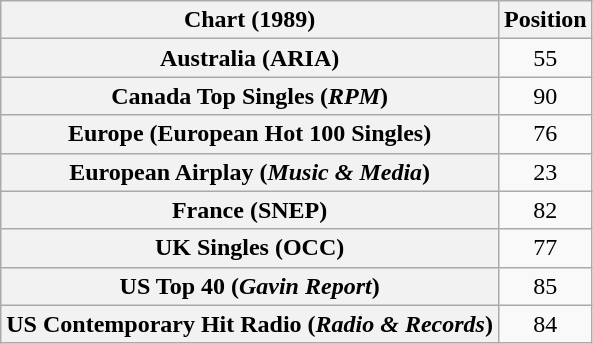<table class="wikitable sortable plainrowheaders" style="text-align:center">
<tr>
<th scope="col">Chart (1989)</th>
<th scope="col">Position</th>
</tr>
<tr>
<th scope="row">Australia (ARIA)</th>
<td>55</td>
</tr>
<tr>
<th scope="row">Canada Top Singles (<em>RPM</em>)</th>
<td>90</td>
</tr>
<tr>
<th scope="row">Europe (European Hot 100 Singles)</th>
<td>76</td>
</tr>
<tr>
<th scope="row">European Airplay (<em>Music & Media</em>)</th>
<td>23</td>
</tr>
<tr>
<th scope="row">France (SNEP)</th>
<td>82</td>
</tr>
<tr>
<th scope="row">UK Singles (OCC)</th>
<td>77</td>
</tr>
<tr>
<th scope="row">US Top 40 (<em>Gavin Report</em>)</th>
<td>85</td>
</tr>
<tr>
<th scope="row">US Contemporary Hit Radio (<em>Radio & Records</em>)</th>
<td>84</td>
</tr>
</table>
